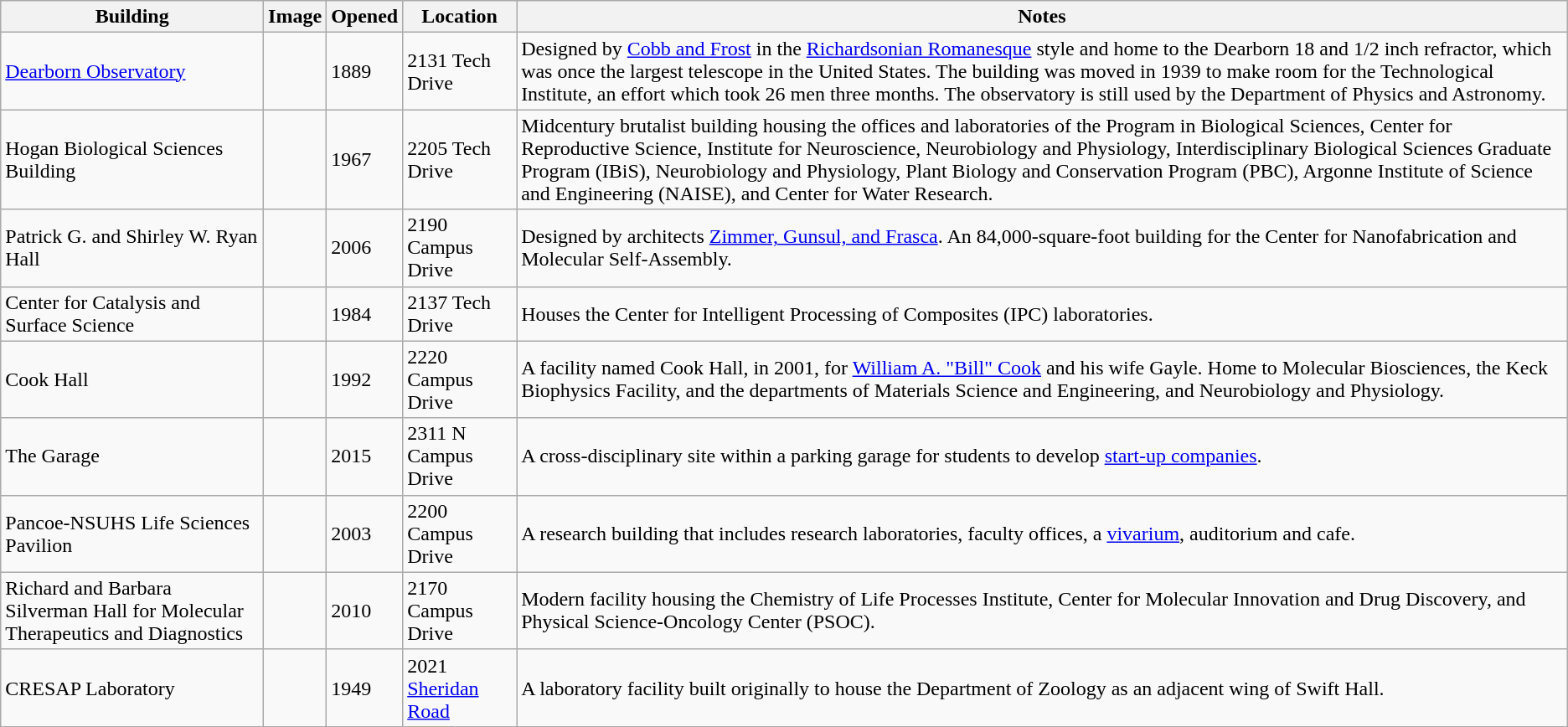<table class="wikitable">
<tr>
<th>Building</th>
<th>Image</th>
<th>Opened</th>
<th>Location</th>
<th>Notes</th>
</tr>
<tr>
<td><a href='#'>Dearborn Observatory</a></td>
<td></td>
<td>1889</td>
<td>2131 Tech Drive</td>
<td>Designed by <a href='#'>Cobb and Frost</a> in the <a href='#'>Richardsonian Romanesque</a> style and home to the Dearborn 18 and 1/2 inch refractor, which was once the largest telescope in the United States. The building was moved in 1939 to make room for the Technological Institute, an effort which took 26 men three months. The observatory is still used by the Department of Physics and Astronomy.</td>
</tr>
<tr>
<td>Hogan Biological Sciences Building</td>
<td></td>
<td>1967</td>
<td>2205 Tech Drive</td>
<td>Midcentury brutalist building housing the offices and laboratories of the Program in Biological Sciences, Center for Reproductive Science, Institute for Neuroscience, Neurobiology and Physiology, Interdisciplinary Biological Sciences Graduate Program (IBiS), Neurobiology and Physiology, Plant Biology and Conservation Program (PBC), Argonne Institute of Science and Engineering (NAISE), and Center for Water Research.</td>
</tr>
<tr>
<td>Patrick G. and Shirley W. Ryan Hall</td>
<td></td>
<td>2006</td>
<td>2190 Campus Drive</td>
<td>Designed by architects <a href='#'>Zimmer, Gunsul, and Frasca</a>. An 84,000-square-foot building for the Center for Nanofabrication and Molecular Self-Assembly.</td>
</tr>
<tr>
<td>Center for Catalysis and Surface Science</td>
<td></td>
<td>1984</td>
<td>2137 Tech Drive</td>
<td>Houses the Center for Intelligent Processing of Composites (IPC) laboratories.</td>
</tr>
<tr>
<td>Cook Hall</td>
<td></td>
<td>1992</td>
<td>2220 Campus Drive</td>
<td>A facility named Cook Hall, in 2001, for <a href='#'>William A. "Bill" Cook</a> and his wife Gayle. Home to Molecular Biosciences, the Keck Biophysics Facility, and the departments of Materials Science and Engineering, and Neurobiology and Physiology.</td>
</tr>
<tr>
<td>The Garage</td>
<td></td>
<td>2015</td>
<td>2311 N Campus Drive</td>
<td>A cross-disciplinary site within a parking garage for students to develop <a href='#'>start-up companies</a>.</td>
</tr>
<tr>
<td>Pancoe-NSUHS Life Sciences Pavilion</td>
<td></td>
<td>2003</td>
<td>2200 Campus Drive</td>
<td>A  research building that includes research laboratories, faculty offices, a <a href='#'>vivarium</a>, auditorium and cafe.</td>
</tr>
<tr>
<td>Richard and Barbara Silverman Hall for Molecular Therapeutics and Diagnostics</td>
<td></td>
<td>2010</td>
<td>2170 Campus Drive</td>
<td>Modern facility housing the Chemistry of Life Processes Institute, Center for Molecular Innovation and Drug Discovery, and Physical Science-Oncology Center (PSOC).</td>
</tr>
<tr>
<td>CRESAP Laboratory</td>
<td></td>
<td>1949</td>
<td>2021 <a href='#'>Sheridan Road</a></td>
<td>A laboratory facility built originally to house the Department of Zoology as an adjacent wing of Swift Hall.</td>
</tr>
</table>
